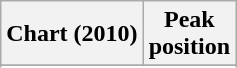<table class="wikitable sortable">
<tr>
<th>Chart (2010)</th>
<th>Peak<br>position</th>
</tr>
<tr>
</tr>
<tr>
</tr>
<tr>
</tr>
<tr>
</tr>
<tr>
</tr>
<tr>
</tr>
<tr>
</tr>
</table>
